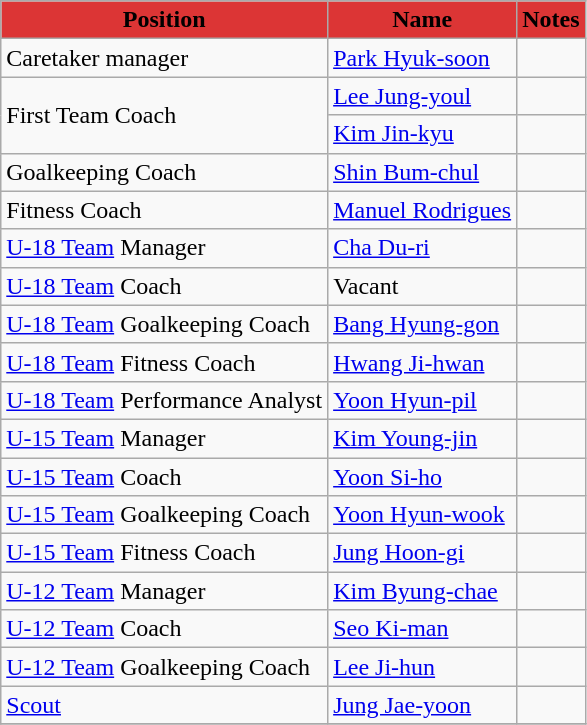<table class="wikitable">
<tr>
<th style="color:#000000; background:#DC3535;">Position</th>
<th style="color:#000000; background:#DC3535;">Name</th>
<th style="color:#000000; background:#DC3535;">Notes</th>
</tr>
<tr>
<td>Caretaker manager</td>
<td> <a href='#'>Park Hyuk-soon</a></td>
<td></td>
</tr>
<tr>
<td rowspan="2">First Team Coach</td>
<td> <a href='#'>Lee Jung-youl</a></td>
<td></td>
</tr>
<tr>
<td> <a href='#'>Kim Jin-kyu</a></td>
<td></td>
</tr>
<tr>
<td>Goalkeeping Coach</td>
<td> <a href='#'>Shin Bum-chul</a></td>
<td></td>
</tr>
<tr>
<td>Fitness Coach</td>
<td> <a href='#'>Manuel Rodrigues</a></td>
<td></td>
</tr>
<tr>
<td><a href='#'>U-18 Team</a> Manager</td>
<td> <a href='#'>Cha Du-ri</a></td>
<td></td>
</tr>
<tr>
<td><a href='#'>U-18 Team</a> Coach</td>
<td>Vacant</td>
<td></td>
</tr>
<tr>
<td><a href='#'>U-18 Team</a> Goalkeeping Coach</td>
<td> <a href='#'>Bang Hyung-gon</a></td>
<td></td>
</tr>
<tr>
<td><a href='#'>U-18 Team</a> Fitness Coach</td>
<td> <a href='#'>Hwang Ji-hwan</a></td>
<td></td>
</tr>
<tr>
<td><a href='#'>U-18 Team</a> Performance Analyst</td>
<td> <a href='#'>Yoon Hyun-pil</a></td>
<td></td>
</tr>
<tr>
<td><a href='#'>U-15 Team</a> Manager</td>
<td> <a href='#'>Kim Young-jin</a></td>
<td></td>
</tr>
<tr>
<td><a href='#'>U-15 Team</a> Coach</td>
<td> <a href='#'>Yoon Si-ho</a></td>
<td></td>
</tr>
<tr>
<td><a href='#'>U-15 Team</a> Goalkeeping Coach</td>
<td> <a href='#'>Yoon Hyun-wook</a></td>
<td></td>
</tr>
<tr>
<td><a href='#'>U-15 Team</a> Fitness Coach</td>
<td> <a href='#'>Jung Hoon-gi</a></td>
<td></td>
</tr>
<tr>
<td><a href='#'>U-12 Team</a> Manager</td>
<td> <a href='#'>Kim Byung-chae</a></td>
<td></td>
</tr>
<tr>
<td><a href='#'>U-12 Team</a> Coach</td>
<td> <a href='#'>Seo Ki-man</a></td>
<td></td>
</tr>
<tr>
<td><a href='#'>U-12 Team</a> Goalkeeping Coach</td>
<td> <a href='#'>Lee Ji-hun</a></td>
<td></td>
</tr>
<tr>
<td><a href='#'>Scout</a></td>
<td> <a href='#'>Jung Jae-yoon</a></td>
<td></td>
</tr>
<tr>
</tr>
</table>
